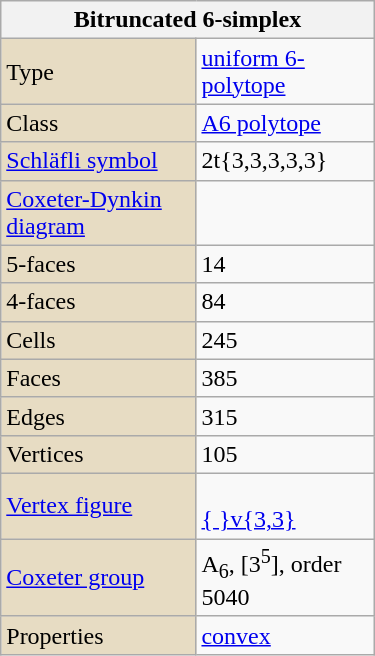<table class="wikitable" align="right" style="margin-left:10px" width="250">
<tr>
<th bgcolor=#e7dcc3 colspan=2>Bitruncated 6-simplex</th>
</tr>
<tr>
<td bgcolor=#e7dcc3>Type</td>
<td><a href='#'>uniform 6-polytope</a></td>
</tr>
<tr>
<td bgcolor=#e7dcc3>Class</td>
<td><a href='#'>A6 polytope</a></td>
</tr>
<tr>
<td bgcolor=#e7dcc3><a href='#'>Schläfli symbol</a></td>
<td>2t{3,3,3,3,3}</td>
</tr>
<tr>
<td bgcolor=#e7dcc3><a href='#'>Coxeter-Dynkin diagram</a></td>
<td><br></td>
</tr>
<tr>
<td bgcolor=#e7dcc3>5-faces</td>
<td>14</td>
</tr>
<tr>
<td bgcolor=#e7dcc3>4-faces</td>
<td>84</td>
</tr>
<tr>
<td bgcolor=#e7dcc3>Cells</td>
<td>245</td>
</tr>
<tr>
<td bgcolor=#e7dcc3>Faces</td>
<td>385</td>
</tr>
<tr>
<td bgcolor=#e7dcc3>Edges</td>
<td>315</td>
</tr>
<tr>
<td bgcolor=#e7dcc3>Vertices</td>
<td>105</td>
</tr>
<tr>
<td bgcolor=#e7dcc3><a href='#'>Vertex figure</a></td>
<td><br><a href='#'>{ }v{3,3}</a></td>
</tr>
<tr>
<td bgcolor=#e7dcc3><a href='#'>Coxeter group</a></td>
<td>A<sub>6</sub>, [3<sup>5</sup>], order 5040</td>
</tr>
<tr>
<td bgcolor=#e7dcc3>Properties</td>
<td><a href='#'>convex</a></td>
</tr>
</table>
